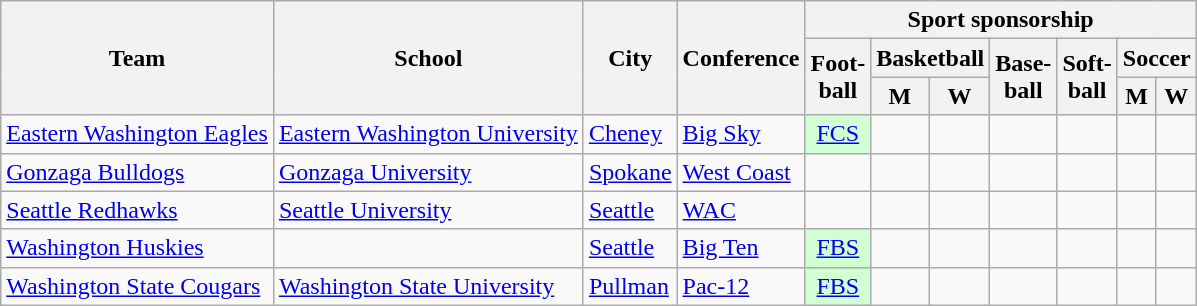<table class="sortable wikitable">
<tr>
<th rowspan=3>Team</th>
<th rowspan=3>School</th>
<th rowspan=3>City</th>
<th rowspan=3>Conference</th>
<th colspan=7>Sport sponsorship</th>
</tr>
<tr>
<th rowspan=2>Foot-<br>ball</th>
<th colspan=2>Basketball</th>
<th rowspan=2>Base-<br>ball</th>
<th rowspan=2>Soft-<br>ball</th>
<th colspan=2>Soccer</th>
</tr>
<tr>
<th>M</th>
<th>W</th>
<th>M</th>
<th>W</th>
</tr>
<tr>
<td><a href='#'>Eastern Washington Eagles</a></td>
<td><a href='#'>Eastern Washington University</a></td>
<td><a href='#'>Cheney</a></td>
<td><a href='#'>Big Sky</a></td>
<td style="background:#D2FFD2; text-align:center"><a href='#'>FCS</a></td>
<td></td>
<td></td>
<td></td>
<td></td>
<td></td>
<td></td>
</tr>
<tr>
<td><a href='#'>Gonzaga Bulldogs</a></td>
<td><a href='#'>Gonzaga University</a></td>
<td><a href='#'>Spokane</a></td>
<td><a href='#'>West Coast</a></td>
<td></td>
<td></td>
<td></td>
<td></td>
<td></td>
<td></td>
<td></td>
</tr>
<tr>
<td><a href='#'>Seattle Redhawks</a></td>
<td><a href='#'>Seattle University</a></td>
<td><a href='#'>Seattle</a></td>
<td><a href='#'>WAC</a></td>
<td></td>
<td></td>
<td></td>
<td></td>
<td></td>
<td></td>
<td></td>
</tr>
<tr>
<td><a href='#'>Washington Huskies</a></td>
<td></td>
<td><a href='#'>Seattle</a></td>
<td><a href='#'>Big Ten</a></td>
<td style="background:#D2FFD2; text-align:center"><a href='#'>FBS</a></td>
<td></td>
<td></td>
<td></td>
<td></td>
<td></td>
<td></td>
</tr>
<tr>
<td><a href='#'>Washington State Cougars</a></td>
<td><a href='#'>Washington State University</a></td>
<td><a href='#'>Pullman</a></td>
<td><a href='#'>Pac-12</a></td>
<td style="background:#D2FFD2; text-align:center"><a href='#'>FBS</a></td>
<td></td>
<td></td>
<td></td>
<td></td>
<td></td>
<td></td>
</tr>
</table>
